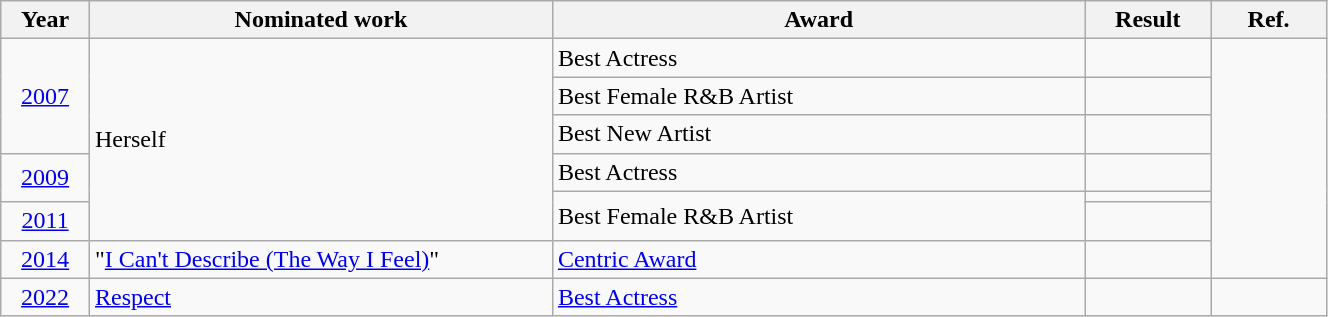<table class="wikitable" style="width:70%;">
<tr>
<th style="width:3%;">Year</th>
<th style="width:20%;">Nominated work</th>
<th style="width:23%;">Award</th>
<th style="width:5%;">Result</th>
<th style="width:5%;">Ref.</th>
</tr>
<tr>
<td rowspan="3" align="center"><a href='#'>2007</a></td>
<td rowspan="6">Herself</td>
<td>Best Actress</td>
<td></td>
<td rowspan="7" align="center"></td>
</tr>
<tr>
<td>Best Female R&B Artist</td>
<td></td>
</tr>
<tr>
<td>Best New Artist</td>
<td></td>
</tr>
<tr>
<td rowspan="2" align="center"><a href='#'>2009</a></td>
<td>Best Actress</td>
<td></td>
</tr>
<tr>
<td rowspan="2">Best Female R&B Artist</td>
<td></td>
</tr>
<tr>
<td align="center"><a href='#'>2011</a></td>
<td></td>
</tr>
<tr>
<td align="center"><a href='#'>2014</a></td>
<td>"<a href='#'>I Can't Describe (The Way I Feel)</a>" </td>
<td><a href='#'>Centric Award</a></td>
<td></td>
</tr>
<tr>
<td align="center"><a href='#'>2022</a></td>
<td><a href='#'>Respect</a></td>
<td><a href='#'>Best Actress</a></td>
<td></td>
<td align="center"></td>
</tr>
</table>
